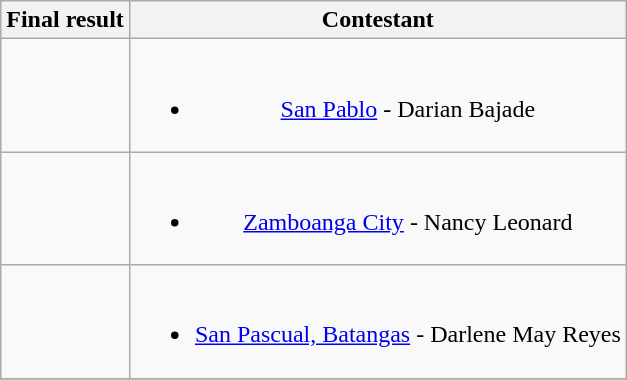<table class="wikitable" style="text-align:center;">
<tr>
<th>Final result</th>
<th>Contestant</th>
</tr>
<tr>
<td></td>
<td><br><ul><li><a href='#'>San Pablo</a> - Darian Bajade</li></ul></td>
</tr>
<tr>
<td></td>
<td><br><ul><li><a href='#'>Zamboanga City</a> - Nancy Leonard</li></ul></td>
</tr>
<tr>
<td></td>
<td><br><ul><li><a href='#'>San Pascual, Batangas</a> - Darlene May Reyes</li></ul></td>
</tr>
<tr>
</tr>
</table>
